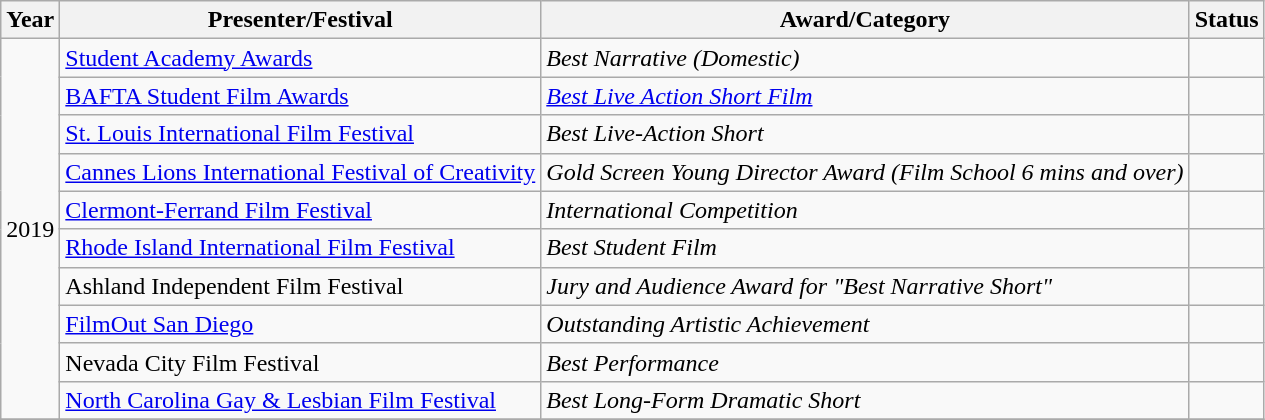<table class="wikitable">
<tr>
<th>Year</th>
<th>Presenter/Festival</th>
<th>Award/Category</th>
<th>Status</th>
</tr>
<tr>
<td rowspan="10">2019</td>
<td><a href='#'>Student Academy Awards</a></td>
<td><em>Best Narrative (Domestic)</em></td>
<td></td>
</tr>
<tr>
<td><a href='#'>BAFTA Student Film Awards</a></td>
<td><em><a href='#'>Best Live Action Short Film</a></em></td>
<td></td>
</tr>
<tr>
<td><a href='#'>St. Louis International Film Festival</a></td>
<td><em>Best Live-Action Short</em></td>
<td></td>
</tr>
<tr>
<td><a href='#'>Cannes Lions International Festival of Creativity</a></td>
<td><em>Gold Screen Young Director Award (Film School 6 mins and over)</em></td>
<td></td>
</tr>
<tr>
<td><a href='#'>Clermont-Ferrand Film Festival</a></td>
<td><em>International Competition</em></td>
<td></td>
</tr>
<tr>
<td><a href='#'>Rhode Island International Film Festival</a></td>
<td><em>Best Student Film</em></td>
<td></td>
</tr>
<tr>
<td>Ashland Independent Film Festival</td>
<td><em>Jury and Audience Award for "Best Narrative Short"</em></td>
<td></td>
</tr>
<tr>
<td><a href='#'>FilmOut San Diego</a></td>
<td><em>Outstanding Artistic Achievement</em></td>
<td></td>
</tr>
<tr>
<td>Nevada City Film Festival</td>
<td><em>Best Performance</em></td>
<td></td>
</tr>
<tr>
<td><a href='#'>North Carolina Gay & Lesbian Film Festival</a></td>
<td><em>Best Long-Form Dramatic Short</em></td>
<td></td>
</tr>
<tr>
</tr>
</table>
